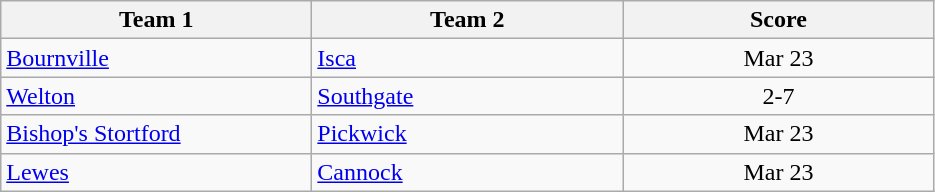<table class="wikitable" style="font-size: 100%">
<tr>
<th width=200>Team 1</th>
<th width=200>Team 2</th>
<th width=200>Score</th>
</tr>
<tr>
<td><a href='#'>Bournville</a></td>
<td><a href='#'>Isca</a></td>
<td align=center>Mar 23</td>
</tr>
<tr>
<td><a href='#'>Welton</a></td>
<td><a href='#'>Southgate</a></td>
<td align=center>2-7</td>
</tr>
<tr>
<td><a href='#'>Bishop's Stortford</a></td>
<td><a href='#'>Pickwick</a></td>
<td align=center>Mar 23</td>
</tr>
<tr>
<td><a href='#'>Lewes</a></td>
<td><a href='#'>Cannock</a></td>
<td align=center>Mar 23</td>
</tr>
</table>
